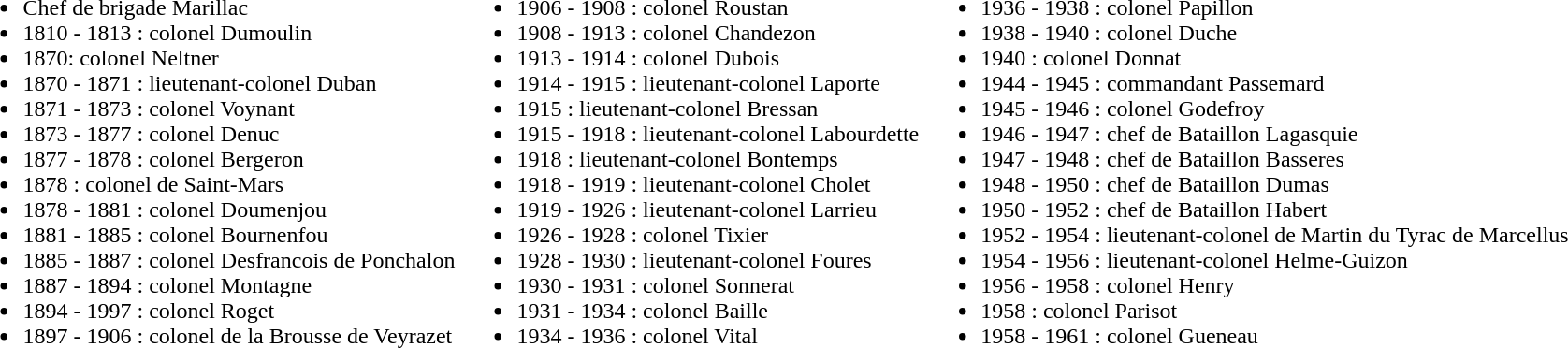<table>
<tr>
<td valign=top><br><ul><li>Chef de brigade Marillac</li><li>1810 - 1813 : colonel Dumoulin</li><li>1870: colonel Neltner</li><li>1870 - 1871 : lieutenant-colonel Duban</li><li>1871 - 1873 : colonel Voynant</li><li>1873 - 1877 : colonel Denuc</li><li>1877 - 1878 : colonel Bergeron</li><li>1878 : colonel de Saint-Mars</li><li>1878 - 1881 : colonel Doumenjou</li><li>1881 - 1885 : colonel Bournenfou</li><li>1885 - 1887 : colonel Desfrancois de Ponchalon</li><li>1887 - 1894 : colonel Montagne</li><li>1894 - 1997 : colonel Roget</li><li>1897 - 1906 : colonel de la Brousse de Veyrazet</li></ul></td>
<td valign=top><br><ul><li>1906 - 1908 : colonel Roustan</li><li>1908 - 1913 : colonel Chandezon</li><li>1913 - 1914 : colonel Dubois</li><li>1914 - 1915 : lieutenant-colonel Laporte</li><li>1915 : lieutenant-colonel Bressan</li><li>1915 - 1918 : lieutenant-colonel Labourdette</li><li>1918 : lieutenant-colonel Bontemps</li><li>1918 - 1919 : lieutenant-colonel Cholet</li><li>1919 - 1926 : lieutenant-colonel Larrieu</li><li>1926 - 1928 : colonel Tixier</li><li>1928 - 1930 : lieutenant-colonel Foures</li><li>1930 - 1931 : colonel Sonnerat</li><li>1931 - 1934 : colonel Baille</li><li>1934 - 1936 : colonel Vital</li></ul></td>
<td valign=top><br><ul><li>1936 - 1938 : colonel Papillon</li><li>1938 - 1940 : colonel Duche</li><li>1940 : colonel Donnat</li><li>1944 - 1945 : commandant Passemard</li><li>1945 - 1946 : colonel Godefroy</li><li>1946 - 1947 : chef de Bataillon Lagasquie</li><li>1947 - 1948 : chef de Bataillon Basseres</li><li>1948 - 1950 : chef de Bataillon Dumas</li><li>1950 - 1952 : chef de Bataillon Habert</li><li>1952 - 1954 : lieutenant-colonel de Martin du Tyrac de Marcellus</li><li>1954 - 1956 : lieutenant-colonel Helme-Guizon</li><li>1956 - 1958 : colonel Henry</li><li>1958 : colonel Parisot</li><li>1958 - 1961 : colonel Gueneau</li></ul></td>
</tr>
</table>
